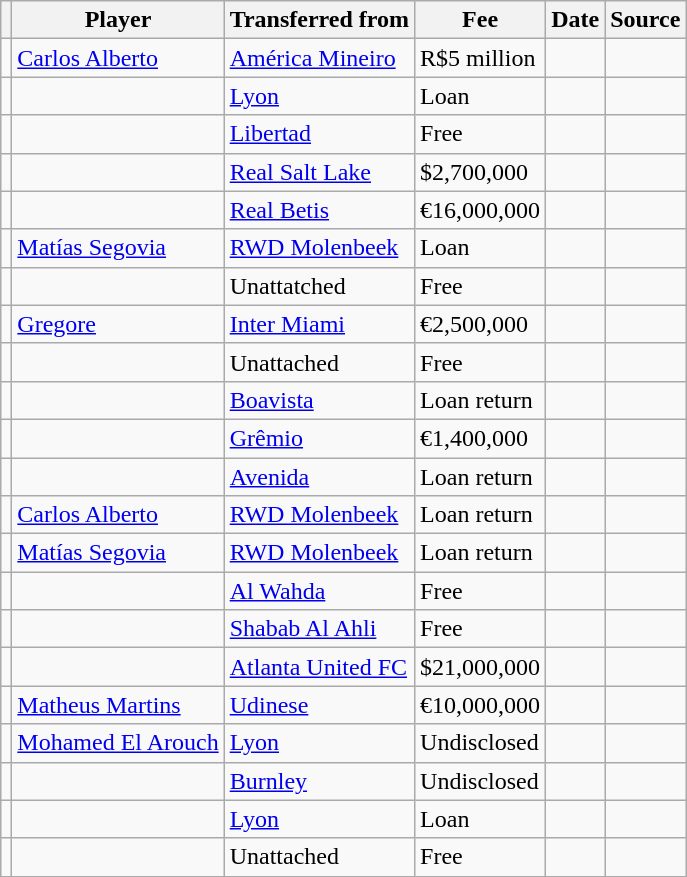<table class="wikitable plainrowheaders sortable">
<tr>
<th></th>
<th scope="col">Player</th>
<th>Transferred from</th>
<th style="width: 65px;">Fee</th>
<th scope="col">Date</th>
<th scope="col">Source</th>
</tr>
<tr>
<td align="center"></td>
<td> <a href='#'>Carlos Alberto</a></td>
<td> <a href='#'>América Mineiro</a></td>
<td>R$5 million</td>
<td></td>
<td></td>
</tr>
<tr>
<td align=center></td>
<td></td>
<td> <a href='#'>Lyon</a></td>
<td>Loan</td>
<td></td>
<td></td>
</tr>
<tr>
<td align=center></td>
<td></td>
<td> <a href='#'>Libertad</a></td>
<td>Free</td>
<td></td>
<td></td>
</tr>
<tr>
<td align=center></td>
<td></td>
<td> <a href='#'>Real Salt Lake</a></td>
<td>$2,700,000</td>
<td></td>
<td></td>
</tr>
<tr>
<td align="center"></td>
<td></td>
<td> <a href='#'>Real Betis</a></td>
<td>€16,000,000</td>
<td></td>
<td></td>
</tr>
<tr>
<td align="center"></td>
<td> <a href='#'>Matías Segovia</a></td>
<td> <a href='#'>RWD Molenbeek</a></td>
<td>Loan</td>
<td></td>
<td></td>
</tr>
<tr>
<td align=center></td>
<td></td>
<td>Unattatched</td>
<td>Free</td>
<td></td>
<td></td>
</tr>
<tr>
<td align=center></td>
<td> <a href='#'>Gregore</a></td>
<td> <a href='#'>Inter Miami</a></td>
<td>€2,500,000</td>
<td></td>
<td></td>
</tr>
<tr>
<td align="center"></td>
<td></td>
<td>Unattached</td>
<td>Free</td>
<td></td>
<td></td>
</tr>
<tr>
<td align=center></td>
<td></td>
<td> <a href='#'>Boavista</a></td>
<td>Loan return</td>
<td></td>
<td></td>
</tr>
<tr>
<td align=center></td>
<td></td>
<td> <a href='#'>Grêmio</a></td>
<td>€1,400,000</td>
<td></td>
<td></td>
</tr>
<tr>
<td align=center></td>
<td></td>
<td> <a href='#'>Avenida</a></td>
<td>Loan return</td>
<td></td>
<td></td>
</tr>
<tr>
<td align="center"></td>
<td> <a href='#'>Carlos Alberto</a></td>
<td> <a href='#'>RWD Molenbeek</a></td>
<td>Loan return</td>
<td></td>
<td></td>
</tr>
<tr>
<td align="center"></td>
<td> <a href='#'>Matías Segovia</a></td>
<td> <a href='#'>RWD Molenbeek</a></td>
<td>Loan return</td>
<td></td>
<td></td>
</tr>
<tr>
<td align=center></td>
<td></td>
<td> <a href='#'>Al Wahda</a></td>
<td>Free</td>
<td></td>
<td></td>
</tr>
<tr>
<td align=center></td>
<td></td>
<td> <a href='#'>Shabab Al Ahli</a></td>
<td>Free</td>
<td></td>
<td></td>
</tr>
<tr>
<td align=center></td>
<td></td>
<td> <a href='#'>Atlanta United FC</a></td>
<td>$21,000,000</td>
<td></td>
<td></td>
</tr>
<tr>
<td align=center></td>
<td> <a href='#'>Matheus Martins</a></td>
<td> <a href='#'>Udinese</a></td>
<td>€10,000,000</td>
<td></td>
<td></td>
</tr>
<tr>
<td align=center></td>
<td> <a href='#'>Mohamed El Arouch</a></td>
<td> <a href='#'>Lyon</a></td>
<td>Undisclosed</td>
<td></td>
<td></td>
</tr>
<tr>
<td align="center"></td>
<td></td>
<td> <a href='#'>Burnley</a></td>
<td>Undisclosed</td>
<td></td>
<td></td>
</tr>
<tr>
<td align="center"></td>
<td></td>
<td> <a href='#'>Lyon</a></td>
<td>Loan</td>
<td></td>
<td></td>
</tr>
<tr>
<td align="center"></td>
<td></td>
<td>Unattached</td>
<td>Free</td>
<td></td>
<td></td>
</tr>
</table>
